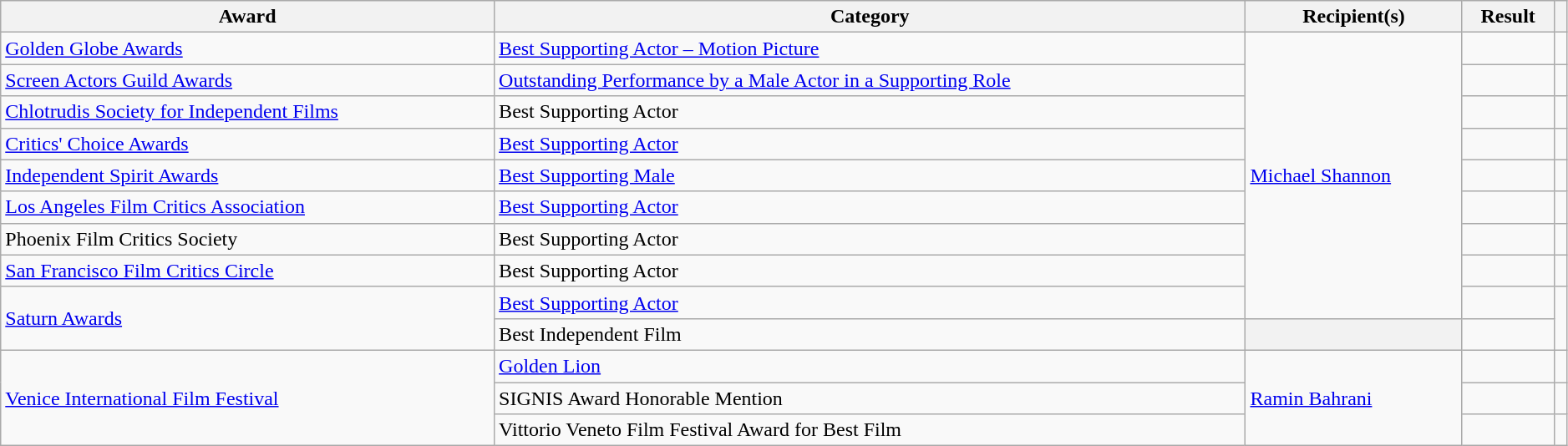<table class="wikitable sortable" style="width: 99%;">
<tr>
<th scope="col">Award</th>
<th scope="col">Category</th>
<th scope="col">Recipient(s)</th>
<th scope="col">Result</th>
<th scope="col" class="unsortable"></th>
</tr>
<tr>
<td><a href='#'>Golden Globe Awards</a></td>
<td><a href='#'>Best Supporting Actor – Motion Picture</a></td>
<td rowspan=9><a href='#'>Michael Shannon</a></td>
<td></td>
<td></td>
</tr>
<tr>
<td><a href='#'>Screen Actors Guild Awards</a></td>
<td><a href='#'>Outstanding Performance by a Male Actor in a Supporting Role</a></td>
<td></td>
<td></td>
</tr>
<tr>
<td><a href='#'>Chlotrudis Society for Independent Films</a></td>
<td>Best Supporting Actor</td>
<td></td>
<td></td>
</tr>
<tr>
<td><a href='#'>Critics' Choice Awards</a></td>
<td><a href='#'>Best Supporting Actor</a></td>
<td></td>
<td></td>
</tr>
<tr>
<td><a href='#'>Independent Spirit Awards</a></td>
<td><a href='#'>Best Supporting Male</a></td>
<td></td>
<td></td>
</tr>
<tr>
<td><a href='#'>Los Angeles Film Critics Association</a></td>
<td><a href='#'>Best Supporting Actor</a></td>
<td></td>
<td></td>
</tr>
<tr>
<td>Phoenix Film Critics Society</td>
<td>Best Supporting Actor</td>
<td></td>
<td></td>
</tr>
<tr>
<td><a href='#'>San Francisco Film Critics Circle</a></td>
<td>Best Supporting Actor</td>
<td></td>
<td></td>
</tr>
<tr>
<td rowspan="2"><a href='#'>Saturn Awards</a></td>
<td><a href='#'>Best Supporting Actor</a></td>
<td></td>
<td rowspan="2"></td>
</tr>
<tr>
<td>Best Independent Film</td>
<th></th>
<td></td>
</tr>
<tr>
<td rowspan=3><a href='#'>Venice International Film Festival</a></td>
<td><a href='#'>Golden Lion</a></td>
<td rowspan=3><a href='#'>Ramin Bahrani</a></td>
<td></td>
<td></td>
</tr>
<tr>
<td>SIGNIS Award Honorable Mention</td>
<td></td>
<td></td>
</tr>
<tr>
<td>Vittorio Veneto Film Festival Award for Best Film</td>
<td></td>
<td></td>
</tr>
</table>
